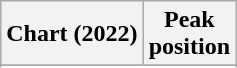<table class="wikitable sortable plainrowheaders" style="text-align:center">
<tr>
<th scope="col">Chart (2022)</th>
<th scope="col">Peak<br>position</th>
</tr>
<tr>
</tr>
<tr>
</tr>
</table>
